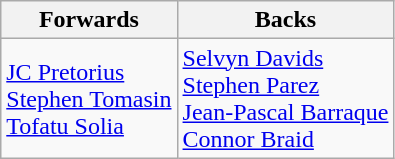<table class=wikitable style="text-align: left;">
<tr>
<th align=center>Forwards</th>
<th align=center>Backs</th>
</tr>
<tr>
<td> <a href='#'>JC Pretorius</a> <br>  <a href='#'>Stephen Tomasin</a> <br>  <a href='#'>Tofatu Solia</a></td>
<td> <a href='#'>Selvyn Davids</a> <br>  <a href='#'>Stephen Parez</a> <br>  <a href='#'>Jean-Pascal Barraque</a> <br>  <a href='#'>Connor Braid</a></td>
</tr>
</table>
